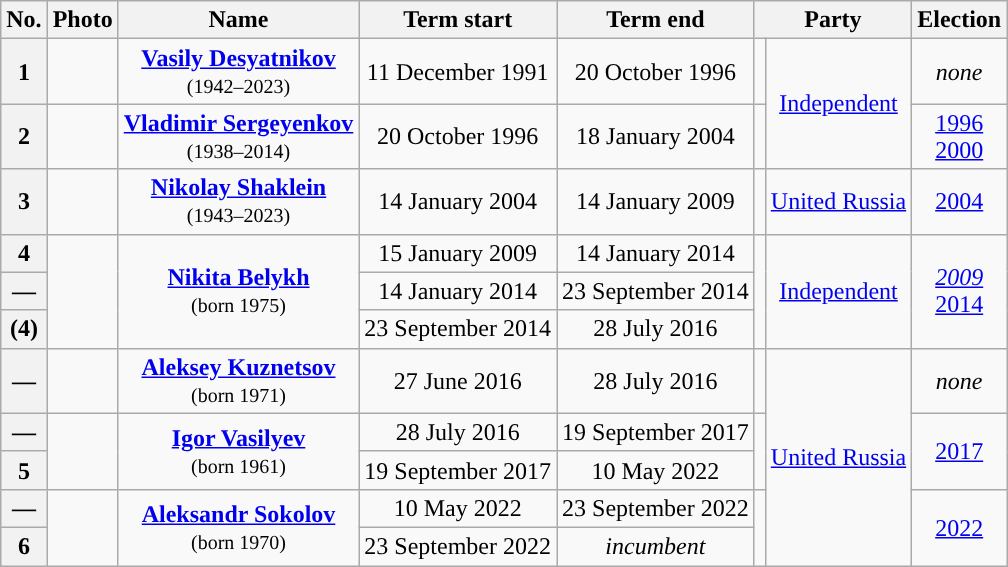<table class="wikitable" style="text-align:center">
<tr>
<th>No.</th>
<th>Photo</th>
<th>Name</th>
<th>Term start</th>
<th>Term end</th>
<th colspan=2>Party</th>
<th>Election</th>
</tr>
<tr>
<th>1</th>
<td></td>
<td><strong><a href='#'>Vasily Desyatnikov</a></strong><br><small>(1942–2023)</small></td>
<td>11 December 1991</td>
<td>20 October 1996</td>
<td style="background-color:"></td>
<td rowspan=2><a href='#'>Independent</a></td>
<td><em>none</em></td>
</tr>
<tr>
<th>2</th>
<td></td>
<td><strong><a href='#'>Vladimir Sergeyenkov</a></strong><br><small>(1938–2014)</small></td>
<td>20 October 1996</td>
<td>18 January 2004</td>
<td style="background-color:"></td>
<td><a href='#'>1996</a><br><a href='#'>2000</a></td>
</tr>
<tr>
<th>3</th>
<td></td>
<td><strong><a href='#'>Nikolay Shaklein</a></strong><br><small>(1943–2023)</small></td>
<td>14 January 2004</td>
<td>14 January 2009</td>
<td style="background-color:"></td>
<td><a href='#'>United Russia</a></td>
<td><a href='#'>2004</a></td>
</tr>
<tr>
<th>4</th>
<td rowspan=3></td>
<td rowspan=3><strong><a href='#'>Nikita Belykh</a></strong><br><small>(born 1975)</small></td>
<td>15 January 2009</td>
<td>14 January 2014</td>
<td rowspan=3; style="background-color:"></td>
<td rowspan=3><a href='#'>Independent</a></td>
<td rowspan=3><em><a href='#'>2009</a></em><br><a href='#'>2014</a></td>
</tr>
<tr>
<th>—</th>
<td>14 January 2014</td>
<td>23 September 2014</td>
</tr>
<tr>
<th>(4)</th>
<td>23 September 2014</td>
<td>28 July 2016</td>
</tr>
<tr>
<th>—</th>
<td></td>
<td><strong><a href='#'>Aleksey Kuznetsov</a></strong><br><small>(born 1971)</small></td>
<td>27 June 2016</td>
<td>28 July 2016</td>
<td style="background-color:"></td>
<td rowspan="5"><a href='#'>United Russia</a></td>
<td><em>none</em></td>
</tr>
<tr>
<th>—</th>
<td rowspan=2></td>
<td rowspan=2><strong><a href='#'>Igor Vasilyev</a></strong><br><small>(born 1961)</small></td>
<td>28 July 2016</td>
<td>19 September 2017</td>
<td rowspan=2; style="background-color:"></td>
<td rowspan=2><a href='#'>2017</a></td>
</tr>
<tr>
<th>5</th>
<td>19 September 2017</td>
<td>10 May 2022</td>
</tr>
<tr>
<th>—</th>
<td rowspan=2></td>
<td rowspan=2><strong><a href='#'>Aleksandr Sokolov</a></strong><br><small>(born 1970)</small></td>
<td>10 May 2022</td>
<td>23 September 2022</td>
<td rowspan=2; style="background-color:"></td>
<td rowspan=2><a href='#'>2022</a></td>
</tr>
<tr>
<th>6</th>
<td>23 September 2022</td>
<td><em>incumbent</em></td>
</tr>
</table>
